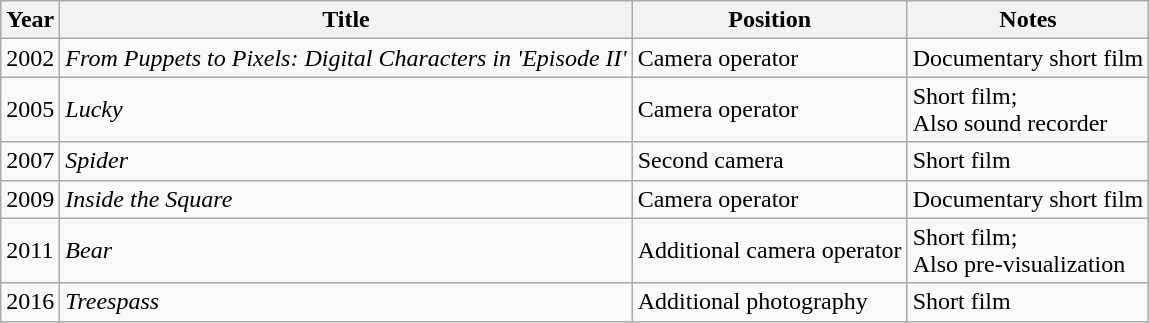<table class="wikitable">
<tr>
<th>Year</th>
<th>Title</th>
<th>Position</th>
<th>Notes</th>
</tr>
<tr>
<td>2002</td>
<td><em>From Puppets to Pixels: Digital Characters in 'Episode II' </em></td>
<td>Camera operator</td>
<td>Documentary short film</td>
</tr>
<tr>
<td>2005</td>
<td><em>Lucky</em></td>
<td>Camera operator</td>
<td>Short film;<br>Also sound recorder</td>
</tr>
<tr>
<td>2007</td>
<td><em>Spider</em></td>
<td>Second camera</td>
<td>Short film</td>
</tr>
<tr>
<td>2009</td>
<td><em>Inside the Square</em></td>
<td>Camera operator</td>
<td>Documentary short film</td>
</tr>
<tr>
<td>2011</td>
<td><em>Bear</em></td>
<td>Additional camera operator</td>
<td>Short film;<br>Also pre-visualization</td>
</tr>
<tr>
<td>2016</td>
<td><em>Treespass</em></td>
<td>Additional photography</td>
<td>Short film</td>
</tr>
</table>
